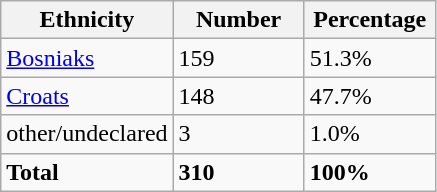<table class="wikitable">
<tr>
<th width="100px">Ethnicity</th>
<th width="80px">Number</th>
<th width="80px">Percentage</th>
</tr>
<tr>
<td><a href='#'>Bosniaks</a></td>
<td>159</td>
<td>51.3%</td>
</tr>
<tr>
<td><a href='#'>Croats</a></td>
<td>148</td>
<td>47.7%</td>
</tr>
<tr>
<td>other/undeclared</td>
<td>3</td>
<td>1.0%</td>
</tr>
<tr>
<td><strong>Total</strong></td>
<td><strong>310</strong></td>
<td><strong>100%</strong></td>
</tr>
</table>
